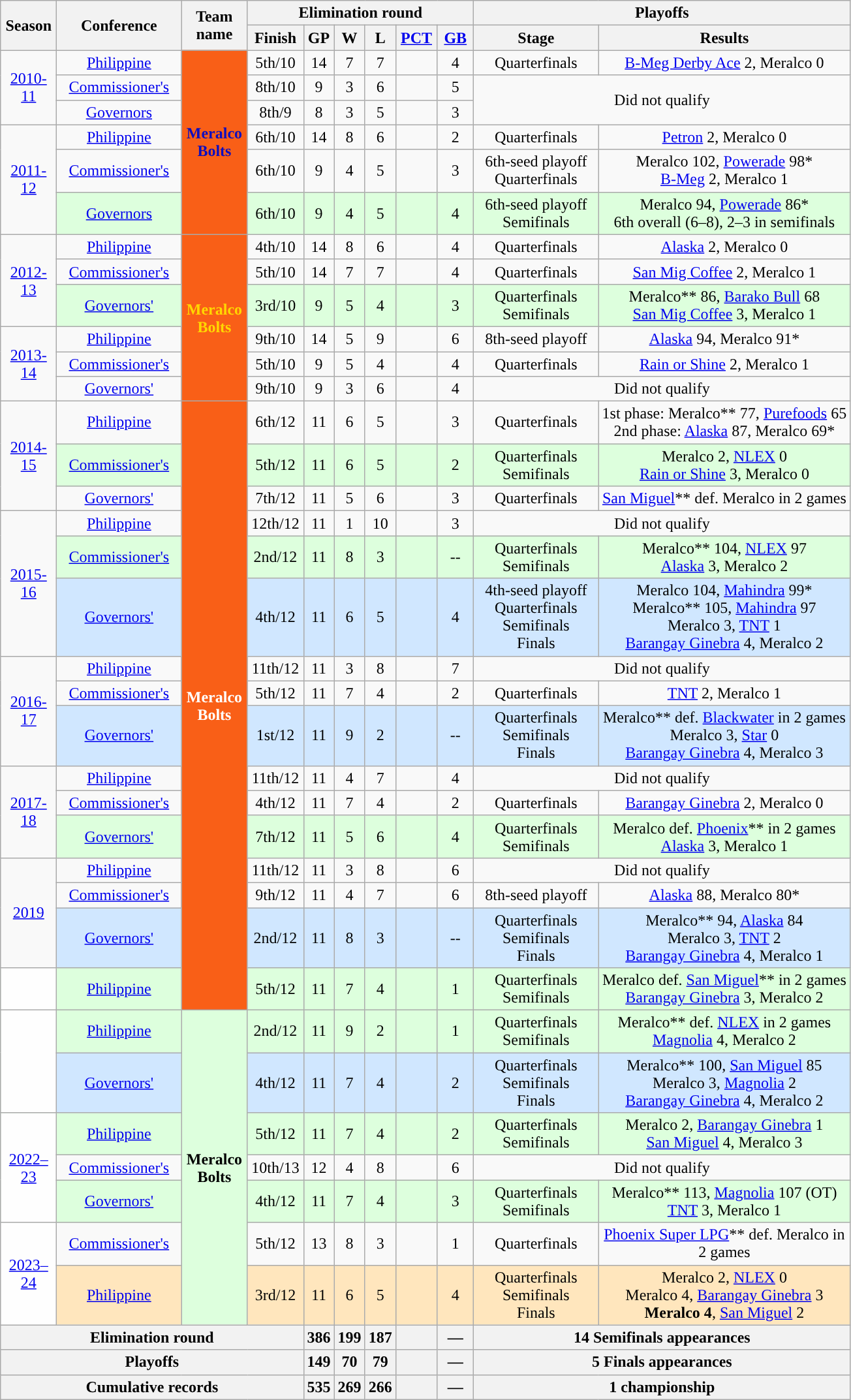<table class=wikitable style="text-align:center;">
<tr>
<th width=50px rowspan=2>Season</th>
<th width=120px rowspan=2>Conference</th>
<th width=60px rowspan=2>Team name</th>
<th colspan=6>Elimination round</th>
<th colspan=2>Playoffs</th>
</tr>
<tr>
<th width=50px>Finish</th>
<th width=20px>GP</th>
<th width=20px>W</th>
<th width=20px>L</th>
<th width=35px><a href='#'>PCT</a></th>
<th width=30px><a href='#'>GB</a></th>
<th width=120px>Stage</th>
<th width=250px>Results</th>
</tr>
<tr>
<td rowspan=3><a href='#'>2010-11</a></td>
<td><a href='#'>Philippine</a></td>
<td rowspan=6 style="background:#F95F17; color:#0D0DBF; "><span><strong>Meralco Bolts</strong></span></td>
<td>5th/10</td>
<td>14</td>
<td>7</td>
<td>7</td>
<td></td>
<td>4</td>
<td>Quarterfinals</td>
<td><a href='#'>B-Meg Derby Ace</a> 2, Meralco 0</td>
</tr>
<tr>
<td><a href='#'>Commissioner's</a></td>
<td>8th/10</td>
<td>9</td>
<td>3</td>
<td>6</td>
<td></td>
<td>5</td>
<td colspan=2 rowspan=2>Did not qualify</td>
</tr>
<tr>
<td><a href='#'>Governors</a></td>
<td>8th/9</td>
<td>8</td>
<td>3</td>
<td>5</td>
<td></td>
<td>3</td>
</tr>
<tr>
<td rowspan=3><a href='#'>2011-12</a></td>
<td><a href='#'>Philippine</a></td>
<td>6th/10</td>
<td>14</td>
<td>8</td>
<td>6</td>
<td></td>
<td>2</td>
<td>Quarterfinals</td>
<td><a href='#'>Petron</a> 2, Meralco 0</td>
</tr>
<tr>
<td><a href='#'>Commissioner's</a></td>
<td>6th/10</td>
<td>9</td>
<td>4</td>
<td>5</td>
<td></td>
<td>3</td>
<td>6th-seed playoff<br>Quarterfinals</td>
<td>Meralco 102, <a href='#'>Powerade</a> 98*<br><a href='#'>B-Meg</a> 2, Meralco 1</td>
</tr>
<tr bgcolor=#DDFFDD>
<td><a href='#'>Governors</a></td>
<td>6th/10</td>
<td>9</td>
<td>4</td>
<td>5</td>
<td></td>
<td>4</td>
<td>6th-seed playoff<br>Semifinals</td>
<td>Meralco 94, <a href='#'>Powerade</a> 86*<br>6th overall (6–8), 2–3 in semifinals</td>
</tr>
<tr>
<td rowspan=3><a href='#'>2012-13</a></td>
<td><a href='#'>Philippine</a></td>
<td rowspan=6 style="background:#F95F17; color:#FFD700; "><span><strong>Meralco Bolts</strong></span></td>
<td>4th/10</td>
<td>14</td>
<td>8</td>
<td>6</td>
<td></td>
<td>4</td>
<td>Quarterfinals</td>
<td><a href='#'>Alaska</a> 2, Meralco 0</td>
</tr>
<tr>
<td><a href='#'>Commissioner's</a></td>
<td>5th/10</td>
<td>14</td>
<td>7</td>
<td>7</td>
<td></td>
<td>4</td>
<td>Quarterfinals</td>
<td><a href='#'>San Mig Coffee</a> 2, Meralco 1</td>
</tr>
<tr bgcolor=#DDFFDD>
<td><a href='#'>Governors'</a></td>
<td>3rd/10</td>
<td>9</td>
<td>5</td>
<td>4</td>
<td></td>
<td>3</td>
<td>Quarterfinals<br>Semifinals</td>
<td>Meralco** 86, <a href='#'>Barako Bull</a> 68<br><a href='#'>San Mig Coffee</a> 3, Meralco 1</td>
</tr>
<tr>
<td rowspan=3><a href='#'>2013-14</a></td>
<td><a href='#'>Philippine</a></td>
<td>9th/10</td>
<td>14</td>
<td>5</td>
<td>9</td>
<td></td>
<td>6</td>
<td>8th-seed playoff</td>
<td><a href='#'>Alaska</a> 94, Meralco 91*</td>
</tr>
<tr>
<td><a href='#'>Commissioner's</a></td>
<td>5th/10</td>
<td>9</td>
<td>5</td>
<td>4</td>
<td></td>
<td>4</td>
<td>Quarterfinals</td>
<td><a href='#'>Rain or Shine</a> 2, Meralco 1</td>
</tr>
<tr>
<td><a href='#'>Governors'</a></td>
<td>9th/10</td>
<td>9</td>
<td>3</td>
<td>6</td>
<td></td>
<td>4</td>
<td colspan=2>Did not qualify</td>
</tr>
<tr>
<td rowspan=3><a href='#'>2014-15</a></td>
<td><a href='#'>Philippine</a></td>
<td rowspan=16 style="background:#F95F17; color:#FFFFFF; "><span><strong>Meralco Bolts</strong></span></td>
<td>6th/12</td>
<td>11</td>
<td>6</td>
<td>5</td>
<td></td>
<td>3</td>
<td>Quarterfinals</td>
<td>1st phase: Meralco** 77, <a href='#'>Purefoods</a> 65<br>2nd phase: <a href='#'>Alaska</a> 87, Meralco 69*</td>
</tr>
<tr bgcolor=#DDFFDD>
<td><a href='#'>Commissioner's</a></td>
<td>5th/12</td>
<td>11</td>
<td>6</td>
<td>5</td>
<td></td>
<td>2</td>
<td>Quarterfinals<br>Semifinals</td>
<td>Meralco 2, <a href='#'>NLEX</a> 0<br><a href='#'>Rain or Shine</a> 3, Meralco 0</td>
</tr>
<tr>
<td><a href='#'>Governors'</a></td>
<td>7th/12</td>
<td>11</td>
<td>5</td>
<td>6</td>
<td></td>
<td>3</td>
<td>Quarterfinals</td>
<td><a href='#'>San Miguel</a>** def. Meralco in 2 games</td>
</tr>
<tr>
<td rowspan=3><a href='#'>2015-16</a></td>
<td><a href='#'>Philippine</a></td>
<td>12th/12</td>
<td>11</td>
<td>1</td>
<td>10</td>
<td></td>
<td>3</td>
<td colspan=2>Did not qualify</td>
</tr>
<tr bgcolor=#DDFFDD>
<td><a href='#'>Commissioner's</a></td>
<td>2nd/12</td>
<td>11</td>
<td>8</td>
<td>3</td>
<td></td>
<td>--</td>
<td>Quarterfinals<br>Semifinals</td>
<td>Meralco** 104, <a href='#'>NLEX</a> 97<br><a href='#'>Alaska</a> 3, Meralco 2</td>
</tr>
<tr bgcolor=#D0E7FF>
<td><a href='#'>Governors'</a></td>
<td>4th/12</td>
<td>11</td>
<td>6</td>
<td>5</td>
<td></td>
<td>4</td>
<td>4th-seed playoff<br>Quarterfinals<br>Semifinals<br>Finals</td>
<td>Meralco 104, <a href='#'>Mahindra</a> 99*<br>Meralco** 105, <a href='#'>Mahindra</a> 97<br>Meralco 3, <a href='#'>TNT</a> 1<br><a href='#'>Barangay Ginebra</a> 4, Meralco 2</td>
</tr>
<tr>
<td rowspan=3><a href='#'>2016-17</a></td>
<td><a href='#'>Philippine</a></td>
<td>11th/12</td>
<td>11</td>
<td>3</td>
<td>8</td>
<td></td>
<td>7</td>
<td colspan=2>Did not qualify</td>
</tr>
<tr>
<td><a href='#'>Commissioner's</a></td>
<td>5th/12</td>
<td>11</td>
<td>7</td>
<td>4</td>
<td></td>
<td>2</td>
<td>Quarterfinals</td>
<td><a href='#'>TNT</a> 2, Meralco 1</td>
</tr>
<tr bgcolor=#D0E7FF>
<td><a href='#'>Governors'</a></td>
<td>1st/12</td>
<td>11</td>
<td>9</td>
<td>2</td>
<td></td>
<td>--</td>
<td>Quarterfinals<br>Semifinals<br>Finals</td>
<td>Meralco** def. <a href='#'>Blackwater</a> in 2 games<br>Meralco 3, <a href='#'>Star</a> 0<br><a href='#'>Barangay Ginebra</a> 4, Meralco 3</td>
</tr>
<tr>
<td rowspan=3><a href='#'>2017-18</a></td>
<td><a href='#'>Philippine</a></td>
<td>11th/12</td>
<td>11</td>
<td>4</td>
<td>7</td>
<td></td>
<td>4</td>
<td colspan=2>Did not qualify</td>
</tr>
<tr>
<td><a href='#'>Commissioner's</a></td>
<td>4th/12</td>
<td>11</td>
<td>7</td>
<td>4</td>
<td></td>
<td>2</td>
<td>Quarterfinals</td>
<td><a href='#'>Barangay Ginebra</a> 2, Meralco 0</td>
</tr>
<tr bgcolor=#DDFFDD>
<td><a href='#'>Governors'</a></td>
<td>7th/12</td>
<td>11</td>
<td>5</td>
<td>6</td>
<td></td>
<td>4</td>
<td>Quarterfinals<br>Semifinals</td>
<td>Meralco def. <a href='#'>Phoenix</a>** in 2 games<br><a href='#'>Alaska</a> 3, Meralco 1</td>
</tr>
<tr>
<td rowspan=3><a href='#'>2019</a></td>
<td><a href='#'>Philippine</a></td>
<td>11th/12</td>
<td>11</td>
<td>3</td>
<td>8</td>
<td></td>
<td>6</td>
<td colspan=2>Did not qualify</td>
</tr>
<tr>
<td><a href='#'>Commissioner's</a></td>
<td>9th/12</td>
<td>11</td>
<td>4</td>
<td>7</td>
<td></td>
<td>6</td>
<td>8th-seed playoff</td>
<td><a href='#'>Alaska</a> 88, Meralco 80*</td>
</tr>
<tr bgcolor=#D0E7FF>
<td><a href='#'>Governors'</a></td>
<td>2nd/12</td>
<td>11</td>
<td>8</td>
<td>3</td>
<td></td>
<td>--</td>
<td>Quarterfinals<br>Semifinals<br>Finals</td>
<td>Meralco** 94, <a href='#'>Alaska</a> 84<br>Meralco 3, <a href='#'>TNT</a> 2<br><a href='#'>Barangay Ginebra</a> 4, Meralco 1</td>
</tr>
<tr bgcolor=#DDFFDD>
<td bgcolor=#fefefe></td>
<td><a href='#'>Philippine</a></td>
<td>5th/12</td>
<td>11</td>
<td>7</td>
<td>4</td>
<td></td>
<td>1</td>
<td>Quarterfinals<br>Semifinals</td>
<td>Meralco def. <a href='#'>San Miguel</a>** in 2 games<br><a href='#'>Barangay Ginebra</a> 3, Meralco 2</td>
</tr>
<tr bgcolor=#DDFFDD>
<td bgcolor=#fefefe rowspan=2></td>
<td><a href='#'>Philippine</a></td>
<td rowspan=7><strong>Meralco Bolts</strong></td>
<td>2nd/12</td>
<td>11</td>
<td>9</td>
<td>2</td>
<td></td>
<td>1</td>
<td>Quarterfinals<br>Semifinals</td>
<td>Meralco** def. <a href='#'>NLEX</a> in 2 games<br><a href='#'>Magnolia</a> 4, Meralco 2</td>
</tr>
<tr bgcolor=#D0E7FF>
<td><a href='#'>Governors'</a></td>
<td>4th/12</td>
<td>11</td>
<td>7</td>
<td>4</td>
<td></td>
<td>2</td>
<td>Quarterfinals<br>Semifinals<br>Finals</td>
<td>Meralco** 100, <a href='#'>San Miguel</a> 85<br>Meralco 3, <a href='#'>Magnolia</a> 2<br><a href='#'>Barangay Ginebra</a> 4, Meralco 2</td>
</tr>
<tr bgcolor=#DDFFDD>
<td bgcolor=#fefefe rowspan=3><a href='#'>2022–23</a></td>
<td><a href='#'>Philippine</a></td>
<td>5th/12</td>
<td>11</td>
<td>7</td>
<td>4</td>
<td></td>
<td>2</td>
<td>Quarterfinals<br>Semifinals</td>
<td>Meralco 2, <a href='#'>Barangay Ginebra</a> 1<br><a href='#'>San Miguel</a> 4, Meralco 3</td>
</tr>
<tr>
<td><a href='#'>Commissioner's</a></td>
<td>10th/13</td>
<td>12</td>
<td>4</td>
<td>8</td>
<td></td>
<td>6</td>
<td colspan=2>Did not qualify</td>
</tr>
<tr bgcolor=#DDFFDD>
<td><a href='#'>Governors'</a></td>
<td>4th/12</td>
<td>11</td>
<td>7</td>
<td>4</td>
<td></td>
<td>3</td>
<td>Quarterfinals<br>Semifinals</td>
<td>Meralco** 113, <a href='#'>Magnolia</a> 107 (OT)<br><a href='#'>TNT</a> 3, Meralco 1</td>
</tr>
<tr>
<td bgcolor=#fefefe rowspan=2><a href='#'>2023–24</a></td>
<td><a href='#'>Commissioner's</a></td>
<td>5th/12</td>
<td>13</td>
<td>8</td>
<td>3</td>
<td></td>
<td>1</td>
<td>Quarterfinals</td>
<td><a href='#'>Phoenix Super LPG</a>** def. Meralco in 2 games</td>
</tr>
<tr bgcolor=#FFE6BD>
<td><a href='#'>Philippine</a></td>
<td>3rd/12</td>
<td>11</td>
<td>6</td>
<td>5</td>
<td></td>
<td>4</td>
<td>Quarterfinals<br>Semifinals<br>Finals</td>
<td>Meralco 2, <a href='#'>NLEX</a> 0<br>Meralco 4, <a href='#'>Barangay Ginebra</a> 3<br><strong>Meralco 4</strong>, <a href='#'>San Miguel</a> 2</td>
</tr>
<tr>
<th colspan=4>Elimination round</th>
<th>386</th>
<th>199</th>
<th>187</th>
<th></th>
<th>—</th>
<th colspan=3>14 Semifinals appearances</th>
</tr>
<tr>
<th colspan=4>Playoffs</th>
<th>149</th>
<th>70</th>
<th>79</th>
<th></th>
<th>—</th>
<th colspan=3>5 Finals appearances</th>
</tr>
<tr>
<th colspan=4>Cumulative records</th>
<th>535</th>
<th>269</th>
<th>266</th>
<th></th>
<th>—</th>
<th colspan=3>1 championship</th>
</tr>
</table>
